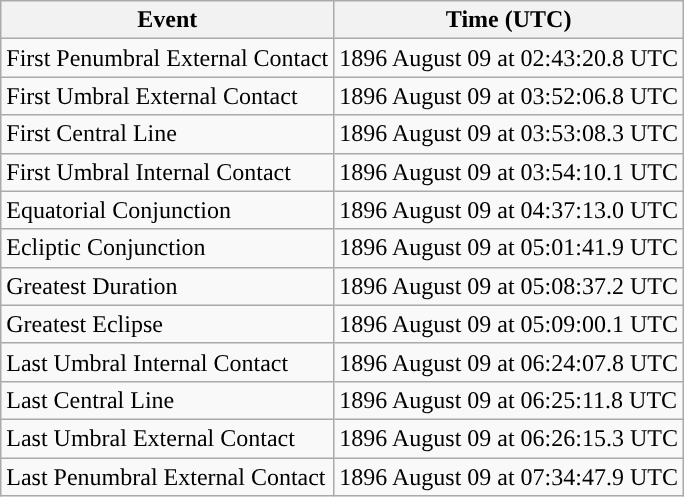<table class="wikitable">
<tr>
<th>Event</th>
<th>Time (UTC)</th>
</tr>
<tr>
<td>First Penumbral External Contact</td>
<td>1896 August 09 at 02:43:20.8 UTC</td>
</tr>
<tr>
<td>First Umbral External Contact</td>
<td>1896 August 09 at 03:52:06.8 UTC</td>
</tr>
<tr>
<td>First Central Line</td>
<td>1896 August 09 at 03:53:08.3 UTC</td>
</tr>
<tr>
<td>First Umbral Internal Contact</td>
<td>1896 August 09 at 03:54:10.1 UTC</td>
</tr>
<tr>
<td>Equatorial Conjunction</td>
<td>1896 August 09 at 04:37:13.0 UTC</td>
</tr>
<tr>
<td>Ecliptic Conjunction</td>
<td>1896 August 09 at 05:01:41.9 UTC</td>
</tr>
<tr>
<td>Greatest Duration</td>
<td>1896 August 09 at 05:08:37.2 UTC</td>
</tr>
<tr>
<td>Greatest Eclipse</td>
<td>1896 August 09 at 05:09:00.1 UTC</td>
</tr>
<tr>
<td>Last Umbral Internal Contact</td>
<td>1896 August 09 at 06:24:07.8 UTC</td>
</tr>
<tr>
<td>Last Central Line</td>
<td>1896 August 09 at 06:25:11.8 UTC</td>
</tr>
<tr>
<td>Last Umbral External Contact</td>
<td>1896 August 09 at 06:26:15.3 UTC</td>
</tr>
<tr>
<td>Last Penumbral External Contact</td>
<td>1896 August 09 at 07:34:47.9 UTC</td>
</tr>
</table>
